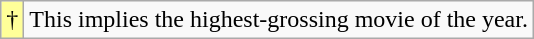<table class="wikitable">
<tr>
<td style="background-color:#FFFF99">†</td>
<td>This implies the highest-grossing movie of the year.</td>
</tr>
</table>
